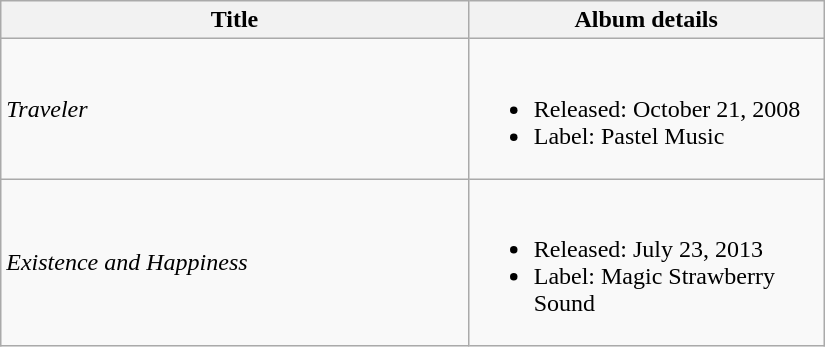<table class="wikitable" style="width:550px">
<tr>
<th>Title</th>
<th align="center" width="230px">Album details</th>
</tr>
<tr>
<td><em>Traveler</em></td>
<td><br><ul><li>Released: October 21, 2008</li><li>Label: Pastel Music</li></ul></td>
</tr>
<tr>
<td><em>Existence and Happiness</em></td>
<td><br><ul><li>Released: July 23, 2013</li><li>Label: Magic Strawberry Sound</li></ul></td>
</tr>
</table>
